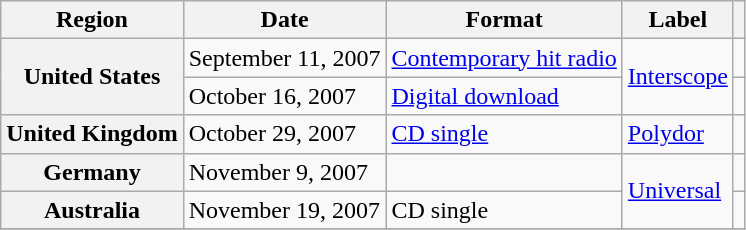<table class="wikitable plainrowheaders">
<tr>
<th scope="col">Region</th>
<th scope="col">Date</th>
<th scope="col">Format</th>
<th scope="col">Label</th>
<th scope="col"></th>
</tr>
<tr>
<th scope="row" rowspan="2">United States</th>
<td>September 11, 2007</td>
<td><a href='#'>Contemporary hit radio</a></td>
<td rowspan="2"><a href='#'>Interscope</a></td>
<td></td>
</tr>
<tr>
<td>October 16, 2007</td>
<td><a href='#'>Digital download</a></td>
<td></td>
</tr>
<tr>
<th scope="row">United Kingdom</th>
<td>October 29, 2007</td>
<td><a href='#'>CD single</a></td>
<td><a href='#'>Polydor</a></td>
<td></td>
</tr>
<tr>
<th scope="row">Germany</th>
<td>November 9, 2007</td>
<td></td>
<td rowspan="2"><a href='#'>Universal</a></td>
<td></td>
</tr>
<tr>
<th scope="row">Australia</th>
<td>November 19, 2007</td>
<td>CD single</td>
<td></td>
</tr>
<tr>
</tr>
</table>
